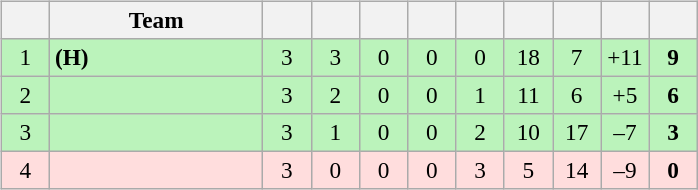<table width=100%>
<tr>
<td style="min-width:40em;" width=50%><br><table class="wikitable" style="text-align: center; font-size: 97%;">
<tr>
<th width="25"></th>
<th width="135">Team</th>
<th width="25"></th>
<th width="25"></th>
<th width="25"></th>
<th width="25"></th>
<th width="25"></th>
<th width="25"></th>
<th width="25"></th>
<th width="25"></th>
<th width="25"></th>
</tr>
<tr style="background-color: #bbf3bb;">
<td>1</td>
<td align=left> <strong>(H)</strong></td>
<td>3</td>
<td>3</td>
<td>0</td>
<td>0</td>
<td>0</td>
<td>18</td>
<td>7</td>
<td>+11</td>
<td><strong>9</strong></td>
</tr>
<tr style="background-color: #bbf3bb;">
<td>2</td>
<td align=left></td>
<td>3</td>
<td>2</td>
<td>0</td>
<td>0</td>
<td>1</td>
<td>11</td>
<td>6</td>
<td>+5</td>
<td><strong>6</strong></td>
</tr>
<tr style="background-color: #bbf3bb;">
<td>3</td>
<td align=left></td>
<td>3</td>
<td>1</td>
<td>0</td>
<td>0</td>
<td>2</td>
<td>10</td>
<td>17</td>
<td>–7</td>
<td><strong>3</strong></td>
</tr>
<tr style="background-color: #ffdddd;">
<td>4</td>
<td align=left></td>
<td>3</td>
<td>0</td>
<td>0</td>
<td>0</td>
<td>3</td>
<td>5</td>
<td>14</td>
<td>–9</td>
<td><strong>0</strong></td>
</tr>
</table>
</td>
<td style="min-width:36em;"><br><table width=100% style="font-size: 95%">
<tr>
<td><br>


</td>
</tr>
</table>
</td>
</tr>
</table>
